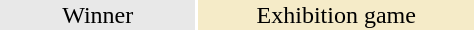<table class="toccolours" style="width:20em; text-align: center">
<tr>
<td style="background:#e8e8e8;color:black; width: 40px">Winner</td>
<td style="background:#f5ebc8;color:black; width: 40px">Exhibition game</td>
</tr>
<tr>
</tr>
</table>
